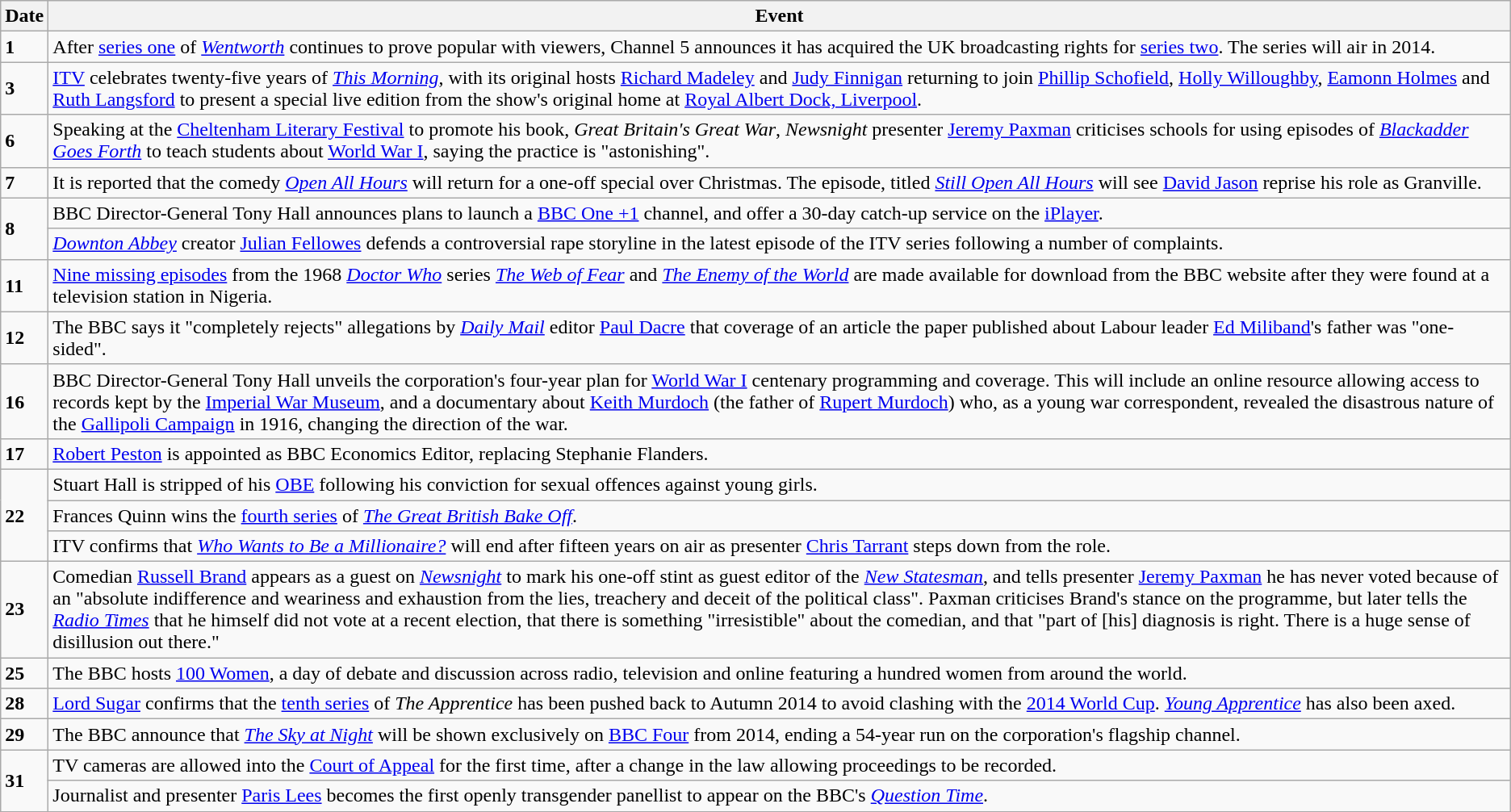<table class="wikitable">
<tr>
<th>Date</th>
<th>Event</th>
</tr>
<tr>
<td><strong>1</strong></td>
<td>After <a href='#'>series one</a> of <em><a href='#'>Wentworth</a></em> continues to prove popular with viewers, Channel 5 announces it has acquired the UK broadcasting rights for <a href='#'>series two</a>. The series will air in 2014.</td>
</tr>
<tr>
<td><strong>3</strong></td>
<td><a href='#'>ITV</a> celebrates twenty-five years of <em><a href='#'>This Morning</a></em>, with its original hosts <a href='#'>Richard Madeley</a> and <a href='#'>Judy Finnigan</a> returning to join <a href='#'>Phillip Schofield</a>, <a href='#'>Holly Willoughby</a>, <a href='#'>Eamonn Holmes</a> and <a href='#'>Ruth Langsford</a> to present a special live edition from the show's original home at <a href='#'>Royal Albert Dock, Liverpool</a>.</td>
</tr>
<tr>
<td><strong>6</strong></td>
<td>Speaking at the <a href='#'>Cheltenham Literary Festival</a> to promote his book, <em>Great Britain's Great War</em>, <em>Newsnight</em> presenter <a href='#'>Jeremy Paxman</a> criticises schools for using episodes of <em><a href='#'>Blackadder Goes Forth</a></em> to teach students about <a href='#'>World War I</a>, saying the practice is "astonishing".</td>
</tr>
<tr>
<td><strong>7</strong></td>
<td>It is reported that the comedy <em><a href='#'>Open All Hours</a></em> will return for a one-off special over Christmas. The episode, titled <em><a href='#'>Still Open All Hours</a></em> will see <a href='#'>David Jason</a> reprise his role as Granville.</td>
</tr>
<tr>
<td rowspan=2><strong>8</strong></td>
<td>BBC Director-General Tony Hall announces plans to launch a <a href='#'>BBC One +1</a> channel, and offer a 30-day catch-up service on the <a href='#'>iPlayer</a>.</td>
</tr>
<tr>
<td><em><a href='#'>Downton Abbey</a></em> creator <a href='#'>Julian Fellowes</a> defends a controversial rape storyline in the latest episode of the ITV series following a number of complaints.</td>
</tr>
<tr>
<td><strong>11</strong></td>
<td><a href='#'>Nine missing episodes</a> from the 1968 <em><a href='#'>Doctor Who</a></em> series <em><a href='#'>The Web of Fear</a></em> and <em><a href='#'>The Enemy of the World</a></em> are made available for download from the BBC website after they were found at a television station in Nigeria.</td>
</tr>
<tr>
<td><strong>12</strong></td>
<td>The BBC says it "completely rejects" allegations by <em><a href='#'>Daily Mail</a></em> editor <a href='#'>Paul Dacre</a> that coverage of an article the paper published about Labour leader <a href='#'>Ed Miliband</a>'s father was "one-sided".</td>
</tr>
<tr>
<td><strong>16</strong></td>
<td>BBC Director-General Tony Hall unveils the corporation's four-year plan for <a href='#'>World War I</a> centenary programming and coverage. This will include an online resource allowing access to records kept by the <a href='#'>Imperial War Museum</a>, and a documentary about <a href='#'>Keith Murdoch</a> (the father of <a href='#'>Rupert Murdoch</a>) who, as a young war correspondent, revealed the disastrous nature of the <a href='#'>Gallipoli Campaign</a> in 1916, changing the direction of the war.</td>
</tr>
<tr>
<td><strong>17</strong></td>
<td><a href='#'>Robert Peston</a> is appointed as BBC Economics Editor, replacing Stephanie Flanders.</td>
</tr>
<tr>
<td rowspan=3><strong>22</strong></td>
<td>Stuart Hall is stripped of his <a href='#'>OBE</a> following his conviction for sexual offences against young girls.</td>
</tr>
<tr>
<td>Frances Quinn wins the <a href='#'>fourth series</a> of <em><a href='#'>The Great British Bake Off</a></em>.</td>
</tr>
<tr>
<td>ITV confirms that <em><a href='#'>Who Wants to Be a Millionaire?</a></em> will end after fifteen years on air as presenter <a href='#'>Chris Tarrant</a> steps down from the role.</td>
</tr>
<tr>
<td><strong>23</strong></td>
<td>Comedian <a href='#'>Russell Brand</a> appears as a guest on <em><a href='#'>Newsnight</a></em> to mark his one-off stint as guest editor of the <em><a href='#'>New Statesman</a></em>, and tells presenter <a href='#'>Jeremy Paxman</a> he has never voted because of an "absolute indifference and weariness and exhaustion from the lies, treachery and deceit of the political class". Paxman criticises Brand's stance on the programme, but later tells the <em><a href='#'>Radio Times</a></em> that he himself did not vote at a recent election, that there is something "irresistible" about the comedian, and that "part of [his] diagnosis is right. There is a huge sense of disillusion out there."</td>
</tr>
<tr>
<td><strong>25</strong></td>
<td>The BBC hosts <a href='#'>100 Women</a>, a day of debate and discussion across radio, television and online featuring a hundred women from around the world.</td>
</tr>
<tr>
<td><strong>28</strong></td>
<td><a href='#'>Lord Sugar</a> confirms that the <a href='#'>tenth series</a> of <em>The Apprentice</em> has been pushed back to Autumn 2014 to avoid clashing with the <a href='#'>2014 World Cup</a>. <em><a href='#'>Young Apprentice</a></em> has also been axed.</td>
</tr>
<tr>
<td><strong>29</strong></td>
<td>The BBC announce that <em><a href='#'>The Sky at Night</a></em> will be shown exclusively on <a href='#'>BBC Four</a> from 2014, ending a 54-year run on the corporation's flagship channel.</td>
</tr>
<tr>
<td rowspan=2><strong>31</strong></td>
<td>TV cameras are allowed into the <a href='#'>Court of Appeal</a> for the first time, after a change in the law allowing proceedings to be recorded.</td>
</tr>
<tr>
<td>Journalist and presenter <a href='#'>Paris Lees</a> becomes the first openly transgender panellist to appear on the BBC's <em><a href='#'>Question Time</a></em>.</td>
</tr>
</table>
